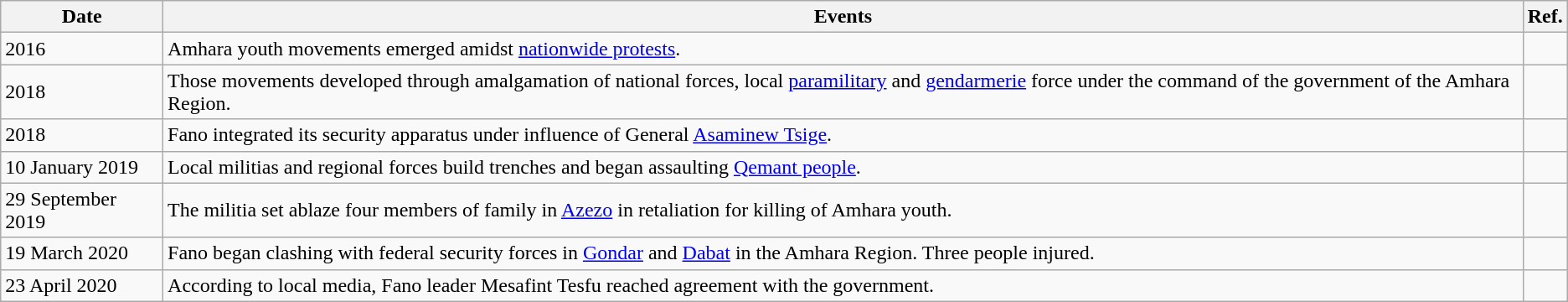<table class="wikitable">
<tr>
<th>Date</th>
<th>Events</th>
<th>Ref.</th>
</tr>
<tr>
<td>2016</td>
<td>Amhara youth movements emerged amidst <a href='#'>nationwide protests</a>.</td>
<td></td>
</tr>
<tr>
<td>2018</td>
<td>Those movements developed through amalgamation of national forces, local <a href='#'>paramilitary</a> and <a href='#'>gendarmerie</a> force under the command of the government of the Amhara Region.</td>
<td></td>
</tr>
<tr>
<td>2018</td>
<td>Fano integrated its security apparatus under influence of General <a href='#'>Asaminew Tsige</a>.</td>
<td></td>
</tr>
<tr>
<td>10 January 2019</td>
<td>Local militias and regional forces build trenches and began assaulting <a href='#'>Qemant people</a>.</td>
<td></td>
</tr>
<tr>
<td>29 September 2019</td>
<td>The militia set ablaze four members of family in <a href='#'>Azezo</a> in retaliation for killing of Amhara youth.</td>
<td></td>
</tr>
<tr>
<td>19 March 2020</td>
<td>Fano began clashing with federal security forces in <a href='#'>Gondar</a> and <a href='#'>Dabat</a> in the Amhara Region. Three people injured.</td>
<td></td>
</tr>
<tr>
<td>23 April 2020</td>
<td>According to local media, Fano leader Mesafint Tesfu reached agreement with the government.</td>
<td></td>
</tr>
</table>
